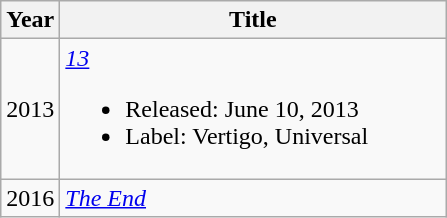<table class="wikitable">
<tr>
<th>Year</th>
<th style="width:250px;">Title</th>
</tr>
<tr>
<td>2013</td>
<td><em><a href='#'>13</a></em><br><ul><li>Released: June 10, 2013</li><li>Label: Vertigo, Universal</li></ul></td>
</tr>
<tr>
<td>2016</td>
<td><em><a href='#'>The End</a></em></td>
</tr>
</table>
